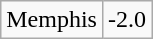<table class="wikitable" style="border: none;">
<tr align="center">
</tr>
<tr align="center">
<td>Memphis</td>
<td>-2.0</td>
</tr>
</table>
